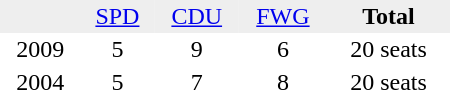<table border="0" cellpadding="2" cellspacing="0" width="300">
<tr bgcolor="#eeeeee" align="center">
<td></td>
<td><a href='#'>SPD</a></td>
<td><a href='#'>CDU</a></td>
<td><a href='#'>FWG</a></td>
<td><strong>Total</strong></td>
</tr>
<tr align="center">
<td>2009</td>
<td>5</td>
<td>9</td>
<td>6</td>
<td>20 seats</td>
</tr>
<tr align="center">
<td>2004</td>
<td>5</td>
<td>7</td>
<td>8</td>
<td>20 seats</td>
</tr>
</table>
